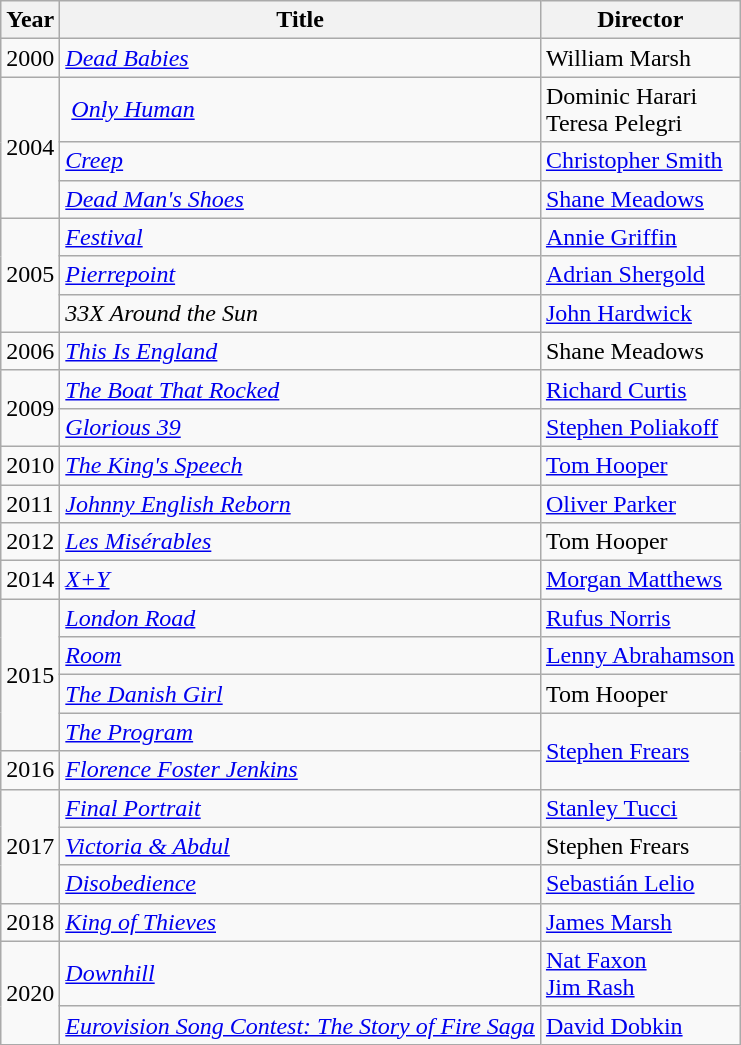<table class="wikitable">
<tr>
<th>Year</th>
<th>Title</th>
<th>Director</th>
</tr>
<tr>
<td>2000</td>
<td><em><a href='#'>Dead Babies</a></em></td>
<td>William Marsh</td>
</tr>
<tr>
<td rowspan=3>2004</td>
<td> <em><a href='#'>Only Human</a></em></td>
<td>Dominic Harari<br>Teresa Pelegri</td>
</tr>
<tr>
<td><em><a href='#'>Creep</a></em></td>
<td><a href='#'>Christopher Smith</a></td>
</tr>
<tr>
<td><em><a href='#'>Dead Man's Shoes</a></em></td>
<td><a href='#'>Shane Meadows</a></td>
</tr>
<tr>
<td rowspan=3>2005</td>
<td><em><a href='#'>Festival</a></em></td>
<td><a href='#'>Annie Griffin</a></td>
</tr>
<tr>
<td><em><a href='#'>Pierrepoint</a></em></td>
<td><a href='#'>Adrian Shergold</a></td>
</tr>
<tr>
<td><em>33X Around the Sun</em></td>
<td><a href='#'>John Hardwick</a></td>
</tr>
<tr>
<td>2006</td>
<td><em><a href='#'>This Is England</a></em></td>
<td>Shane Meadows</td>
</tr>
<tr>
<td rowspan=2>2009</td>
<td><em><a href='#'>The Boat That Rocked</a></em></td>
<td><a href='#'>Richard Curtis</a></td>
</tr>
<tr>
<td><em><a href='#'>Glorious 39</a></em></td>
<td><a href='#'>Stephen Poliakoff</a></td>
</tr>
<tr>
<td>2010</td>
<td><em><a href='#'>The King's Speech</a></em></td>
<td><a href='#'>Tom Hooper</a></td>
</tr>
<tr>
<td>2011</td>
<td><em><a href='#'>Johnny English Reborn</a></em></td>
<td><a href='#'>Oliver Parker</a></td>
</tr>
<tr>
<td>2012</td>
<td><em><a href='#'>Les Misérables</a></em></td>
<td>Tom Hooper</td>
</tr>
<tr>
<td>2014</td>
<td><em><a href='#'>X+Y</a></em></td>
<td><a href='#'>Morgan Matthews</a></td>
</tr>
<tr>
<td rowspan=4>2015</td>
<td><em><a href='#'>London Road</a></em></td>
<td><a href='#'>Rufus Norris</a></td>
</tr>
<tr>
<td><em><a href='#'>Room</a></em></td>
<td><a href='#'>Lenny Abrahamson</a></td>
</tr>
<tr>
<td><em><a href='#'>The Danish Girl</a></em></td>
<td>Tom Hooper</td>
</tr>
<tr>
<td><em><a href='#'>The Program</a></em></td>
<td rowspan=2><a href='#'>Stephen Frears</a></td>
</tr>
<tr>
<td>2016</td>
<td><em><a href='#'>Florence Foster Jenkins</a></em></td>
</tr>
<tr>
<td rowspan=3>2017</td>
<td><em><a href='#'>Final Portrait</a></em></td>
<td><a href='#'>Stanley Tucci</a></td>
</tr>
<tr>
<td><em><a href='#'>Victoria & Abdul</a></em></td>
<td>Stephen Frears</td>
</tr>
<tr>
<td><em><a href='#'>Disobedience</a></em></td>
<td><a href='#'>Sebastián Lelio</a></td>
</tr>
<tr>
<td>2018</td>
<td><em><a href='#'>King of Thieves</a></em></td>
<td><a href='#'>James Marsh</a></td>
</tr>
<tr>
<td rowspan=2>2020</td>
<td><em><a href='#'>Downhill</a></em></td>
<td><a href='#'>Nat Faxon</a><br><a href='#'>Jim Rash</a></td>
</tr>
<tr>
<td><em><a href='#'>Eurovision Song Contest: The Story of Fire Saga</a></em></td>
<td><a href='#'>David Dobkin</a></td>
</tr>
</table>
